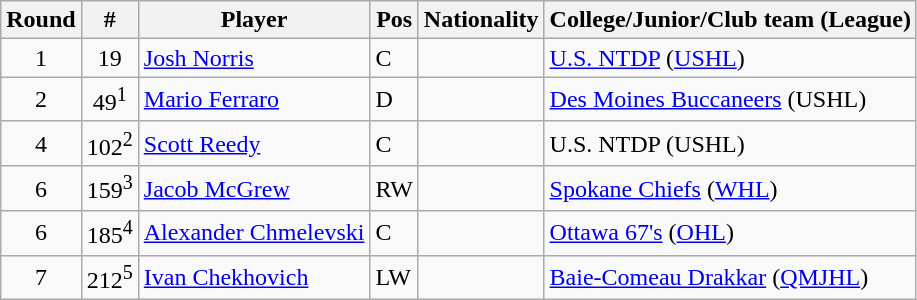<table class="wikitable">
<tr>
<th>Round</th>
<th>#</th>
<th>Player</th>
<th>Pos</th>
<th>Nationality</th>
<th>College/Junior/Club team (League)</th>
</tr>
<tr>
<td style="text-align:center">1</td>
<td style="text-align:center">19</td>
<td><a href='#'>Josh Norris</a></td>
<td>C</td>
<td></td>
<td><a href='#'>U.S. NTDP</a> (<a href='#'>USHL</a>)</td>
</tr>
<tr>
<td style="text-align:center">2</td>
<td style="text-align:center">49<sup>1</sup></td>
<td><a href='#'>Mario Ferraro</a></td>
<td>D</td>
<td></td>
<td><a href='#'>Des Moines Buccaneers</a> (USHL)</td>
</tr>
<tr>
<td style="text-align:center">4</td>
<td style="text-align:center">102<sup>2</sup></td>
<td><a href='#'>Scott Reedy</a></td>
<td>C</td>
<td></td>
<td>U.S. NTDP (USHL)</td>
</tr>
<tr>
<td style="text-align:center">6</td>
<td style="text-align:center">159<sup>3</sup></td>
<td><a href='#'>Jacob McGrew</a></td>
<td>RW</td>
<td></td>
<td><a href='#'>Spokane Chiefs</a> (<a href='#'>WHL</a>)</td>
</tr>
<tr>
<td style="text-align:center">6</td>
<td style="text-align:center">185<sup>4</sup></td>
<td><a href='#'>Alexander Chmelevski</a></td>
<td>C</td>
<td></td>
<td><a href='#'>Ottawa 67's</a> (<a href='#'>OHL</a>)</td>
</tr>
<tr>
<td style="text-align:center">7</td>
<td style="text-align:center">212<sup>5</sup></td>
<td><a href='#'>Ivan Chekhovich</a></td>
<td>LW</td>
<td></td>
<td><a href='#'>Baie-Comeau Drakkar</a> (<a href='#'>QMJHL</a>)</td>
</tr>
</table>
